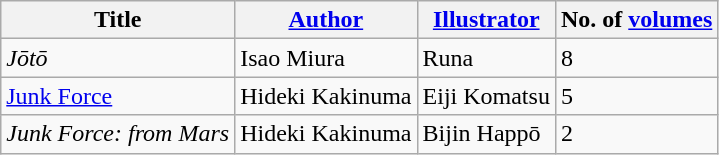<table class="wikitable">
<tr>
<th scope="col">Title</th>
<th scope="col"><a href='#'>Author</a></th>
<th scope="col"><a href='#'>Illustrator</a></th>
<th scope="col">No. of <a href='#'>volumes</a></th>
</tr>
<tr>
<td><em>Jōtō</em></td>
<td>Isao Miura</td>
<td>Runa</td>
<td>8</td>
</tr>
<tr>
<td><a href='#'>Junk Force</a></td>
<td>Hideki Kakinuma</td>
<td>Eiji Komatsu</td>
<td>5</td>
</tr>
<tr>
<td><em>Junk Force: from Mars</em></td>
<td>Hideki Kakinuma</td>
<td>Bijin Happō</td>
<td>2</td>
</tr>
</table>
